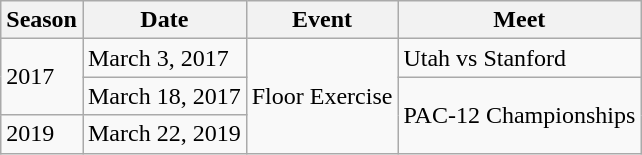<table class="wikitable">
<tr>
<th>Season</th>
<th>Date</th>
<th>Event</th>
<th>Meet</th>
</tr>
<tr>
<td rowspan="2">2017</td>
<td>March 3, 2017</td>
<td rowspan="3">Floor Exercise</td>
<td>Utah vs Stanford</td>
</tr>
<tr>
<td>March 18, 2017</td>
<td rowspan=2>PAC-12 Championships</td>
</tr>
<tr>
<td>2019</td>
<td>March 22, 2019</td>
</tr>
</table>
